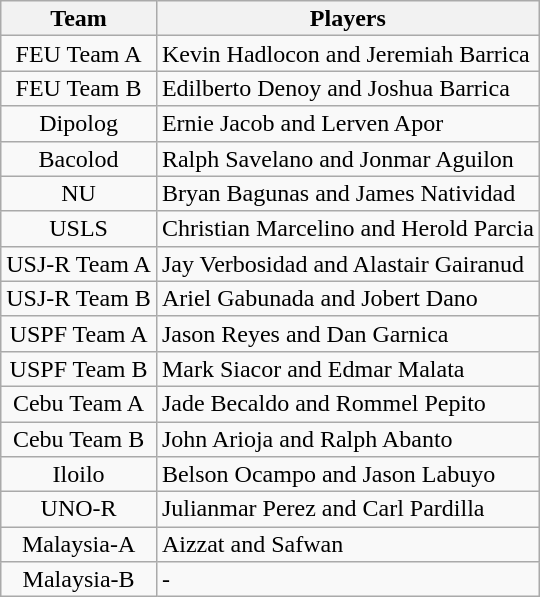<table class="wikitable" style="text-align:left; line-height:16px; width:auto;">
<tr>
<th>Team</th>
<th>Players</th>
</tr>
<tr>
<td style="text-align:center;">FEU Team A</td>
<td>Kevin Hadlocon and Jeremiah Barrica</td>
</tr>
<tr>
<td style="text-align:center;">FEU Team B</td>
<td>Edilberto Denoy and Joshua Barrica</td>
</tr>
<tr>
<td style="text-align:center;">Dipolog</td>
<td>Ernie Jacob and Lerven Apor</td>
</tr>
<tr>
<td style="text-align:center;">Bacolod</td>
<td>Ralph Savelano and Jonmar Aguilon</td>
</tr>
<tr>
<td style="text-align:center;">NU</td>
<td>Bryan Bagunas and James Natividad</td>
</tr>
<tr>
<td style="text-align:center;">USLS</td>
<td>Christian Marcelino and Herold Parcia</td>
</tr>
<tr>
<td style="text-align:center;">USJ-R Team A</td>
<td>Jay Verbosidad and Alastair Gairanud</td>
</tr>
<tr>
<td style="text-align:center;">USJ-R Team B</td>
<td>Ariel Gabunada and Jobert Dano</td>
</tr>
<tr>
<td style="text-align:center;">USPF Team A</td>
<td>Jason Reyes and Dan Garnica</td>
</tr>
<tr>
<td style="text-align:center;">USPF Team B</td>
<td>Mark Siacor and Edmar Malata</td>
</tr>
<tr>
<td style="text-align:center;">Cebu Team A</td>
<td>Jade Becaldo and Rommel Pepito</td>
</tr>
<tr>
<td style="text-align:center;">Cebu Team B</td>
<td>John Arioja and Ralph Abanto</td>
</tr>
<tr>
<td style="text-align:center;">Iloilo</td>
<td>Belson Ocampo and Jason Labuyo</td>
</tr>
<tr>
<td style="text-align:center;">UNO-R</td>
<td>Julianmar Perez and Carl Pardilla</td>
</tr>
<tr>
<td style="text-align:center;"> Malaysia-A</td>
<td>Aizzat and Safwan</td>
</tr>
<tr>
<td style="text-align:center;"> Malaysia-B</td>
<td><em>-</em></td>
</tr>
</table>
